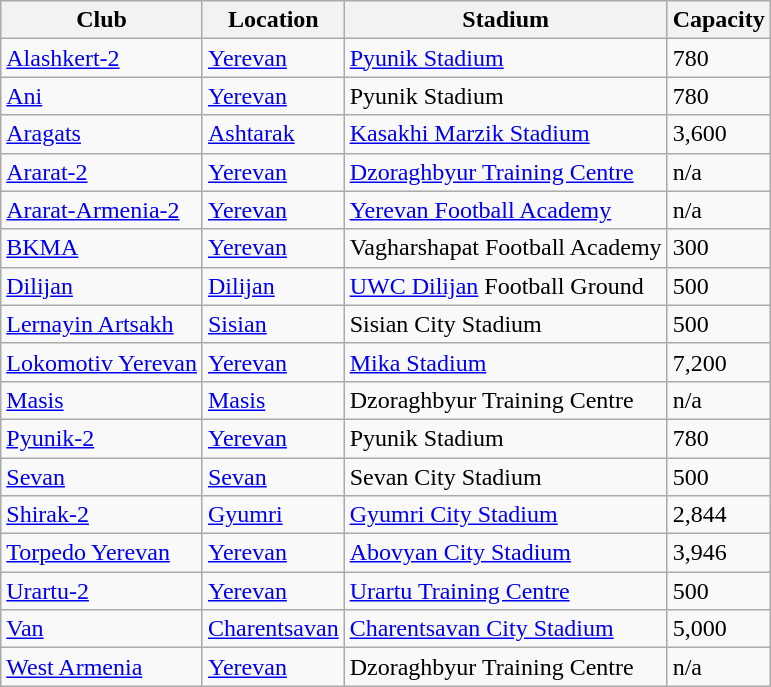<table class="wikitable sortable">
<tr>
<th>Club</th>
<th>Location</th>
<th>Stadium</th>
<th>Capacity</th>
</tr>
<tr>
<td><a href='#'>Alashkert-2</a></td>
<td><a href='#'>Yerevan</a></td>
<td><a href='#'>Pyunik Stadium</a></td>
<td>780</td>
</tr>
<tr>
<td><a href='#'>Ani</a></td>
<td><a href='#'>Yerevan</a></td>
<td>Pyunik Stadium</td>
<td>780</td>
</tr>
<tr>
<td><a href='#'>Aragats</a></td>
<td><a href='#'>Ashtarak</a></td>
<td><a href='#'>Kasakhi Marzik Stadium</a></td>
<td>3,600</td>
</tr>
<tr>
<td><a href='#'>Ararat-2</a></td>
<td><a href='#'>Yerevan</a></td>
<td><a href='#'>Dzoraghbyur Training Centre</a></td>
<td>n/a</td>
</tr>
<tr>
<td><a href='#'>Ararat-Armenia-2</a></td>
<td><a href='#'>Yerevan</a></td>
<td><a href='#'>Yerevan Football Academy</a></td>
<td>n/a</td>
</tr>
<tr>
<td><a href='#'>BKMA</a></td>
<td><a href='#'>Yerevan</a></td>
<td>Vagharshapat Football Academy</td>
<td>300</td>
</tr>
<tr>
<td><a href='#'>Dilijan</a></td>
<td><a href='#'>Dilijan</a></td>
<td><a href='#'>UWC Dilijan</a> Football Ground</td>
<td>500</td>
</tr>
<tr>
<td><a href='#'>Lernayin Artsakh</a></td>
<td><a href='#'>Sisian</a></td>
<td>Sisian City Stadium</td>
<td>500</td>
</tr>
<tr>
<td><a href='#'>Lokomotiv Yerevan</a></td>
<td><a href='#'>Yerevan</a></td>
<td><a href='#'>Mika Stadium</a></td>
<td>7,200</td>
</tr>
<tr>
<td><a href='#'>Masis</a></td>
<td><a href='#'>Masis</a></td>
<td>Dzoraghbyur Training Centre</td>
<td>n/a</td>
</tr>
<tr>
<td><a href='#'>Pyunik-2</a></td>
<td><a href='#'>Yerevan</a></td>
<td>Pyunik Stadium</td>
<td>780</td>
</tr>
<tr>
<td><a href='#'>Sevan</a></td>
<td><a href='#'>Sevan</a></td>
<td>Sevan City Stadium</td>
<td>500</td>
</tr>
<tr>
<td><a href='#'>Shirak-2</a></td>
<td><a href='#'>Gyumri</a></td>
<td><a href='#'>Gyumri City Stadium</a></td>
<td>2,844</td>
</tr>
<tr>
<td><a href='#'>Torpedo Yerevan</a></td>
<td><a href='#'>Yerevan</a></td>
<td><a href='#'>Abovyan City Stadium</a></td>
<td>3,946</td>
</tr>
<tr>
<td><a href='#'>Urartu-2</a></td>
<td><a href='#'>Yerevan</a></td>
<td><a href='#'>Urartu Training Centre</a></td>
<td>500</td>
</tr>
<tr>
<td><a href='#'>Van</a></td>
<td><a href='#'>Charentsavan</a></td>
<td><a href='#'>Charentsavan City Stadium</a></td>
<td>5,000</td>
</tr>
<tr>
<td><a href='#'>West Armenia</a></td>
<td><a href='#'>Yerevan</a></td>
<td>Dzoraghbyur Training Centre</td>
<td>n/a</td>
</tr>
</table>
